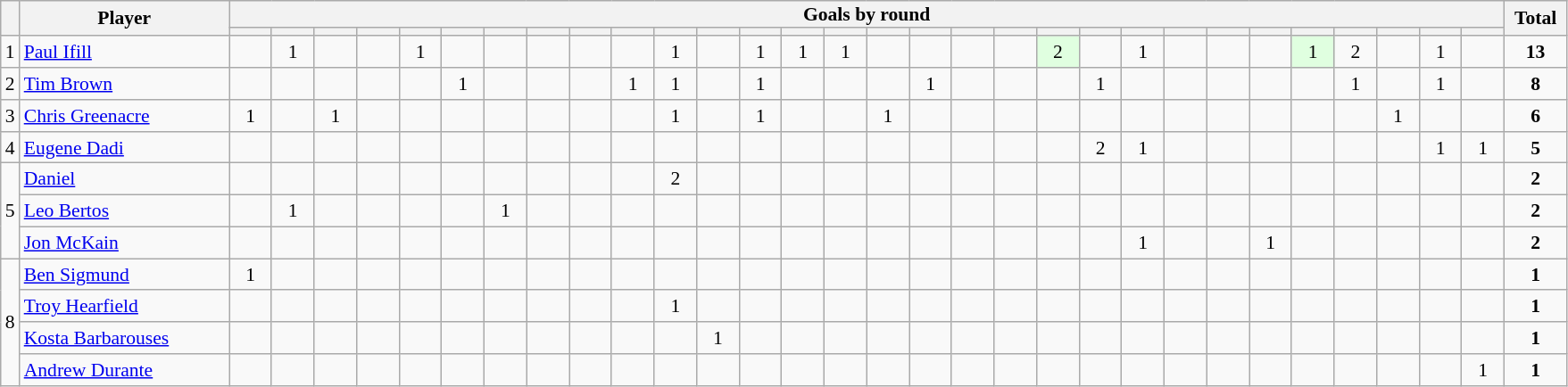<table class="wikitable" style="text-align:center; line-height: 90%; font-size:90%;">
<tr>
<th rowspan=2></th>
<th rowspan=2 width=150>Player</th>
<th colspan=30>Goals by round</th>
<th rowspan=2 width=40>Total</th>
</tr>
<tr>
<th width=25></th>
<th width=25></th>
<th width=25></th>
<th width=25></th>
<th width=25></th>
<th width=25></th>
<th width=25></th>
<th width=25></th>
<th width=25></th>
<th width=25></th>
<th width=25></th>
<th width=25></th>
<th width=25></th>
<th width=25></th>
<th width=25></th>
<th width=25></th>
<th width=25></th>
<th width=25></th>
<th width=25></th>
<th width=25></th>
<th width=25></th>
<th width=25></th>
<th width=25></th>
<th width=25></th>
<th width=25></th>
<th width=25></th>
<th width=25></th>
<th width=25></th>
<th width=25></th>
<th width=25></th>
</tr>
<tr>
<td>1</td>
<td align=left height=17> <a href='#'>Paul Ifill</a></td>
<td></td>
<td>1</td>
<td></td>
<td></td>
<td>1</td>
<td></td>
<td></td>
<td></td>
<td></td>
<td></td>
<td>1</td>
<td></td>
<td>1</td>
<td>1</td>
<td>1</td>
<td></td>
<td></td>
<td></td>
<td></td>
<td bgcolor=#e0ffe0>2</td>
<td></td>
<td>1</td>
<td></td>
<td></td>
<td></td>
<td bgcolor=#e0ffe0>1</td>
<td>2</td>
<td></td>
<td>1</td>
<td></td>
<td><strong>13</strong></td>
</tr>
<tr>
<td>2</td>
<td align=left height=17> <a href='#'>Tim Brown</a></td>
<td></td>
<td></td>
<td></td>
<td></td>
<td></td>
<td>1</td>
<td></td>
<td></td>
<td></td>
<td>1</td>
<td>1</td>
<td></td>
<td>1</td>
<td></td>
<td></td>
<td></td>
<td>1</td>
<td></td>
<td></td>
<td></td>
<td>1</td>
<td></td>
<td></td>
<td></td>
<td></td>
<td></td>
<td>1</td>
<td></td>
<td>1</td>
<td></td>
<td><strong>8</strong></td>
</tr>
<tr>
<td>3</td>
<td align=left height=17> <a href='#'>Chris Greenacre</a></td>
<td>1</td>
<td></td>
<td>1</td>
<td></td>
<td></td>
<td></td>
<td></td>
<td></td>
<td></td>
<td></td>
<td>1</td>
<td></td>
<td>1</td>
<td></td>
<td></td>
<td>1</td>
<td></td>
<td></td>
<td></td>
<td></td>
<td></td>
<td></td>
<td></td>
<td></td>
<td></td>
<td></td>
<td></td>
<td>1</td>
<td></td>
<td></td>
<td><strong>6</strong></td>
</tr>
<tr>
<td>4</td>
<td align=left height=17> <a href='#'>Eugene Dadi</a></td>
<td></td>
<td></td>
<td></td>
<td></td>
<td></td>
<td></td>
<td></td>
<td></td>
<td></td>
<td></td>
<td></td>
<td></td>
<td></td>
<td></td>
<td></td>
<td></td>
<td></td>
<td></td>
<td></td>
<td></td>
<td>2</td>
<td>1</td>
<td></td>
<td></td>
<td></td>
<td></td>
<td></td>
<td></td>
<td>1</td>
<td>1</td>
<td><strong>5</strong></td>
</tr>
<tr>
<td rowspan=3>5</td>
<td align=left height=17> <a href='#'>Daniel</a></td>
<td></td>
<td></td>
<td></td>
<td></td>
<td></td>
<td></td>
<td></td>
<td></td>
<td></td>
<td></td>
<td>2</td>
<td></td>
<td></td>
<td></td>
<td></td>
<td></td>
<td></td>
<td></td>
<td></td>
<td></td>
<td></td>
<td></td>
<td></td>
<td></td>
<td></td>
<td></td>
<td></td>
<td></td>
<td></td>
<td></td>
<td><strong>2</strong></td>
</tr>
<tr>
<td align=left height=17> <a href='#'>Leo Bertos</a></td>
<td></td>
<td>1</td>
<td></td>
<td></td>
<td></td>
<td></td>
<td>1</td>
<td></td>
<td></td>
<td></td>
<td></td>
<td></td>
<td></td>
<td></td>
<td></td>
<td></td>
<td></td>
<td></td>
<td></td>
<td></td>
<td></td>
<td></td>
<td></td>
<td></td>
<td></td>
<td></td>
<td></td>
<td></td>
<td></td>
<td></td>
<td><strong>2</strong></td>
</tr>
<tr>
<td align=left height=17> <a href='#'>Jon McKain</a></td>
<td></td>
<td></td>
<td></td>
<td></td>
<td></td>
<td></td>
<td></td>
<td></td>
<td></td>
<td></td>
<td></td>
<td></td>
<td></td>
<td></td>
<td></td>
<td></td>
<td></td>
<td></td>
<td></td>
<td></td>
<td></td>
<td>1</td>
<td></td>
<td></td>
<td>1</td>
<td></td>
<td></td>
<td></td>
<td></td>
<td></td>
<td><strong>2</strong></td>
</tr>
<tr>
<td rowspan=4>8</td>
<td align=left height=17> <a href='#'>Ben Sigmund</a></td>
<td>1</td>
<td></td>
<td></td>
<td></td>
<td></td>
<td></td>
<td></td>
<td></td>
<td></td>
<td></td>
<td></td>
<td></td>
<td></td>
<td></td>
<td></td>
<td></td>
<td></td>
<td></td>
<td></td>
<td></td>
<td></td>
<td></td>
<td></td>
<td></td>
<td></td>
<td></td>
<td></td>
<td></td>
<td></td>
<td></td>
<td><strong>1</strong></td>
</tr>
<tr>
<td align=left height=17> <a href='#'>Troy Hearfield</a></td>
<td></td>
<td></td>
<td></td>
<td></td>
<td></td>
<td></td>
<td></td>
<td></td>
<td></td>
<td></td>
<td>1</td>
<td></td>
<td></td>
<td></td>
<td></td>
<td></td>
<td></td>
<td></td>
<td></td>
<td></td>
<td></td>
<td></td>
<td></td>
<td></td>
<td></td>
<td></td>
<td></td>
<td></td>
<td></td>
<td></td>
<td><strong>1</strong></td>
</tr>
<tr>
<td align=left height=17> <a href='#'>Kosta Barbarouses</a></td>
<td></td>
<td></td>
<td></td>
<td></td>
<td></td>
<td></td>
<td></td>
<td></td>
<td></td>
<td></td>
<td></td>
<td>1</td>
<td></td>
<td></td>
<td></td>
<td></td>
<td></td>
<td></td>
<td></td>
<td></td>
<td></td>
<td></td>
<td></td>
<td></td>
<td></td>
<td></td>
<td></td>
<td></td>
<td></td>
<td></td>
<td><strong>1</strong></td>
</tr>
<tr>
<td align=left height=17> <a href='#'>Andrew Durante</a></td>
<td></td>
<td></td>
<td></td>
<td></td>
<td></td>
<td></td>
<td></td>
<td></td>
<td></td>
<td></td>
<td></td>
<td></td>
<td></td>
<td></td>
<td></td>
<td></td>
<td></td>
<td></td>
<td></td>
<td></td>
<td></td>
<td></td>
<td></td>
<td></td>
<td></td>
<td></td>
<td></td>
<td></td>
<td></td>
<td>1</td>
<td><strong>1</strong></td>
</tr>
</table>
